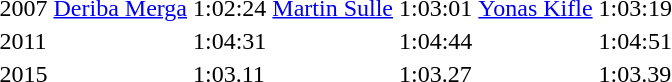<table>
<tr>
<td>2007<br></td>
<td><a href='#'>Deriba Merga</a> <br> </td>
<td>1:02:24</td>
<td><a href='#'>Martin Sulle</a> <br>  </td>
<td>1:03:01</td>
<td><a href='#'>Yonas Kifle</a> <br> </td>
<td>1:03:19</td>
</tr>
<tr>
<td>2011<br></td>
<td></td>
<td>1:04:31</td>
<td></td>
<td>1:04:44</td>
<td></td>
<td>1:04:51</td>
</tr>
<tr>
<td>2015</td>
<td></td>
<td>1:03.11</td>
<td></td>
<td>1:03.27</td>
<td></td>
<td>1:03.39</td>
</tr>
</table>
